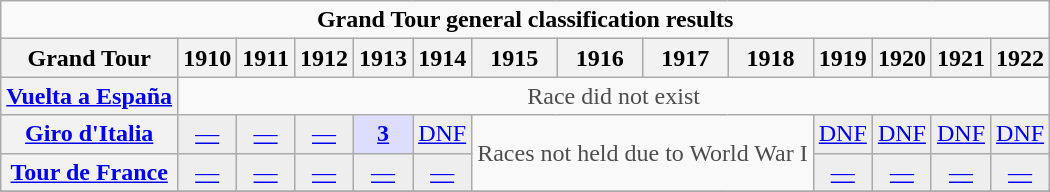<table class="wikitable plainrowheaders">
<tr>
<td colspan=19 align="center"><strong>Grand Tour general classification results</strong></td>
</tr>
<tr>
<th scope="col">Grand Tour</th>
<th scope="col">1910</th>
<th scope="col">1911</th>
<th scope="col">1912</th>
<th scope="col">1913</th>
<th scope="col">1914</th>
<th scope="col">1915</th>
<th scope="col">1916</th>
<th scope="col">1917</th>
<th scope="col">1918</th>
<th scope="col">1919</th>
<th scope="col">1920</th>
<th scope="col">1921</th>
<th scope="col">1922</th>
</tr>
<tr style="text-align:center;">
<th scope="row"> <a href='#'>Vuelta a España</a></th>
<td style="color:#4d4d4d;" colspan=13>Race did not exist</td>
</tr>
<tr style="text-align:center;">
<th scope="row"> <a href='#'>Giro d'Italia</a></th>
<td style="background:#eee;"><a href='#'>—</a></td>
<td style="background:#eee;"><a href='#'>—</a></td>
<td style="background:#eee;"><a href='#'>—</a></td>
<td style="background:#ddf;"><a href='#'><strong>3</strong></a></td>
<td style="background:#eee;"><a href='#'>DNF</a></td>
<td style="color:#4d4d4d;" colspan=4 rowspan=2>Races not held due to World War I</td>
<td style="background:#eee;"><a href='#'>DNF</a></td>
<td style="background:#eee;"><a href='#'>DNF</a></td>
<td style="background:#eee;"><a href='#'>DNF</a></td>
<td style="background:#eee;"><a href='#'>DNF</a></td>
</tr>
<tr style="text-align:center;">
<th scope="row"> <a href='#'>Tour de France</a></th>
<td style="background:#eee;"><a href='#'>—</a></td>
<td style="background:#eee;"><a href='#'>—</a></td>
<td style="background:#eee;"><a href='#'>—</a></td>
<td style="background:#eee;"><a href='#'>—</a></td>
<td style="background:#eee;"><a href='#'>—</a></td>
<td style="background:#eee;"><a href='#'>—</a></td>
<td style="background:#eee;"><a href='#'>—</a></td>
<td style="background:#eee;"><a href='#'>—</a></td>
<td style="background:#eee;"><a href='#'>—</a></td>
</tr>
<tr>
</tr>
</table>
